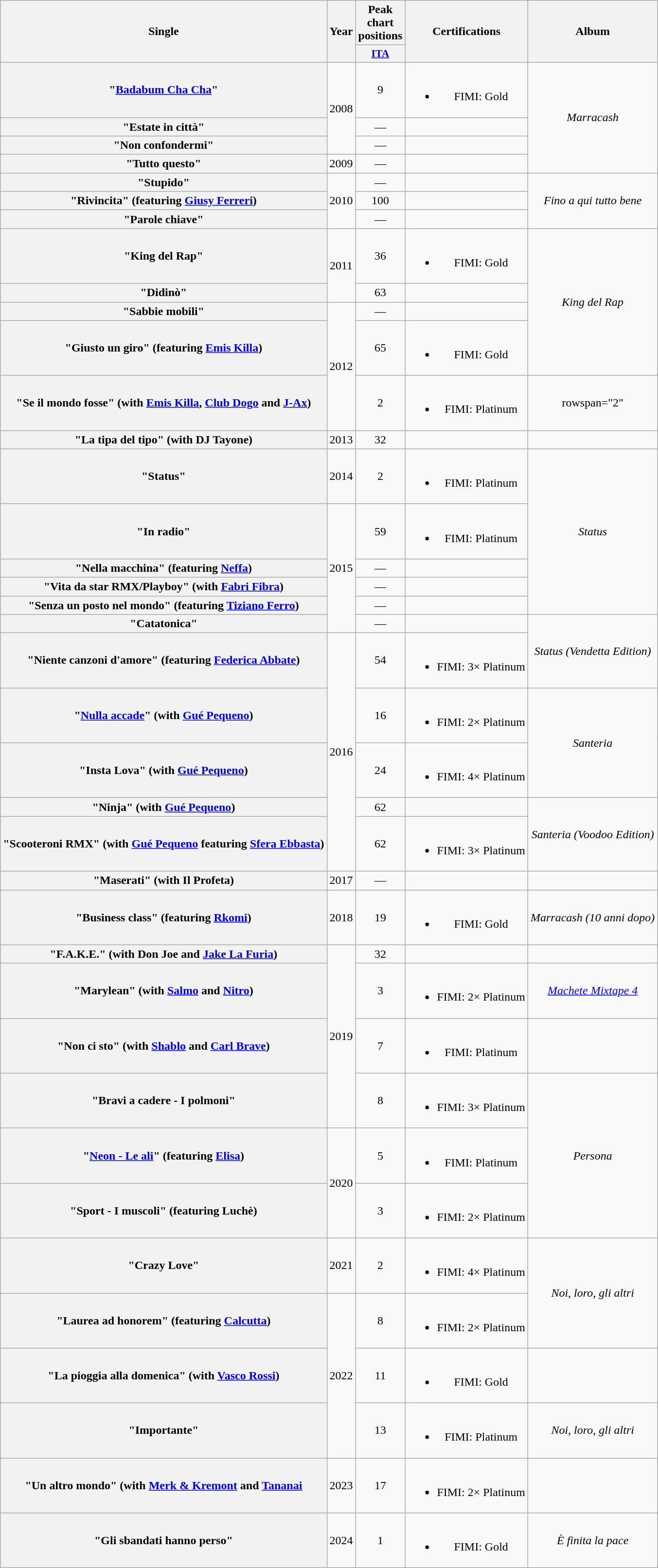<table class="wikitable plainrowheaders" style="text-align:center;">
<tr>
<th scope="col" rowspan="2">Single</th>
<th scope="col" rowspan="2">Year</th>
<th scope="col" colspan="1">Peak chart positions</th>
<th scope="col" rowspan="2">Certifications</th>
<th scope="col" rowspan="2">Album</th>
</tr>
<tr>
<th scope="col" style="width:3em;font-size:90%;"><a href='#'>ITA</a><br></th>
</tr>
<tr>
<th scope="row">"<a href='#'>Badabum Cha Cha</a>"</th>
<td rowspan="3">2008</td>
<td>9</td>
<td><br><ul><li>FIMI: Gold</li></ul></td>
<td rowspan="4"><em>Marracash</em></td>
</tr>
<tr>
<th scope="row">"Estate in città"</th>
<td>—</td>
<td></td>
</tr>
<tr>
<th scope="row">"Non confondermi"</th>
<td>—</td>
<td></td>
</tr>
<tr>
<th scope="row">"Tutto questo"</th>
<td>2009</td>
<td>—</td>
<td></td>
</tr>
<tr>
<th scope="row">"Stupido"</th>
<td rowspan="3">2010</td>
<td>—</td>
<td></td>
<td rowspan="3"><em>Fino a qui tutto bene</em></td>
</tr>
<tr>
<th scope="row">"Rivincita" (featuring <a href='#'>Giusy Ferreri</a>)</th>
<td>100</td>
<td></td>
</tr>
<tr>
<th scope="row">"Parole chiave"</th>
<td>—</td>
<td></td>
</tr>
<tr>
<th scope="row">"King del Rap"</th>
<td rowspan="2">2011</td>
<td>36</td>
<td><br><ul><li>FIMI: Gold</li></ul></td>
<td rowspan="4"><em>King del Rap</em></td>
</tr>
<tr>
<th scope="row">"Didinò"</th>
<td>63</td>
<td></td>
</tr>
<tr>
<th scope="row">"Sabbie mobili"</th>
<td rowspan="3">2012</td>
<td>—</td>
<td></td>
</tr>
<tr>
<th scope="row">"Giusto un giro" (featuring <a href='#'>Emis Killa</a>)</th>
<td>65</td>
<td><br><ul><li>FIMI: Gold</li></ul></td>
</tr>
<tr>
<th scope="row">"Se il mondo fosse" (with <a href='#'>Emis Killa</a>, <a href='#'>Club Dogo</a> and <a href='#'>J-Ax</a>)</th>
<td>2</td>
<td><br><ul><li>FIMI: Platinum</li></ul></td>
<td>rowspan="2" </td>
</tr>
<tr>
<th scope="row">"La tipa del tipo" (with DJ Tayone)</th>
<td>2013</td>
<td>32</td>
<td></td>
</tr>
<tr>
<th scope="row">"Status"</th>
<td>2014</td>
<td>2</td>
<td><br><ul><li>FIMI: Platinum</li></ul></td>
<td rowspan="5"><em>Status</em></td>
</tr>
<tr>
<th scope="row">"In radio"</th>
<td rowspan="5">2015</td>
<td>59</td>
<td><br><ul><li>FIMI: Platinum</li></ul></td>
</tr>
<tr>
<th scope="row">"Nella macchina" (featuring <a href='#'>Neffa</a>)</th>
<td>—</td>
<td></td>
</tr>
<tr>
<th scope="row">"Vita da star RMX/Playboy" (with <a href='#'>Fabri Fibra</a>)</th>
<td>—</td>
<td></td>
</tr>
<tr>
<th scope="row">"Senza un posto nel mondo" (featuring <a href='#'>Tiziano Ferro</a>)</th>
<td>—</td>
<td></td>
</tr>
<tr>
<th scope="row">"Catatonica"</th>
<td>—</td>
<td></td>
<td rowspan="2"><em>Status (Vendetta Edition)</em></td>
</tr>
<tr>
<th scope="row">"Niente canzoni d'amore" (featuring <a href='#'>Federica Abbate</a>)</th>
<td rowspan="5">2016</td>
<td>54</td>
<td><br><ul><li>FIMI: 3× Platinum</li></ul></td>
</tr>
<tr>
<th scope="row">"<a href='#'>Nulla accade</a>" (with <a href='#'>Gué Pequeno</a>)</th>
<td>16</td>
<td><br><ul><li>FIMI: 2× Platinum</li></ul></td>
<td rowspan="2"><em>Santeria</em></td>
</tr>
<tr>
<th scope="row">"Insta Lova" (with <a href='#'>Gué Pequeno</a>)</th>
<td>24</td>
<td><br><ul><li>FIMI: 4× Platinum</li></ul></td>
</tr>
<tr>
<th scope="row">"Ninja" (with <a href='#'>Gué Pequeno</a>)</th>
<td>62</td>
<td></td>
<td rowspan="2"><em>Santeria (Voodoo Edition)</em></td>
</tr>
<tr>
<th scope="row">"Scooteroni RMX" (with <a href='#'>Gué Pequeno</a> featuring <a href='#'>Sfera Ebbasta</a>)</th>
<td>62</td>
<td><br><ul><li>FIMI: 3× Platinum</li></ul></td>
</tr>
<tr>
<th scope="row">"Maserati" (with Il Profeta)</th>
<td>2017</td>
<td>—</td>
<td></td>
<td></td>
</tr>
<tr>
<th scope="row">"Business class" (featuring <a href='#'>Rkomi</a>)</th>
<td>2018</td>
<td>19</td>
<td><br><ul><li>FIMI: Gold</li></ul></td>
<td><em>Marracash (10 anni dopo)</em></td>
</tr>
<tr>
<th scope="row">"F.A.K.E." (with Don Joe and <a href='#'>Jake La Furia</a>)</th>
<td rowspan="4">2019</td>
<td>32</td>
<td></td>
<td></td>
</tr>
<tr>
<th scope="row">"Marylean" (with <a href='#'>Salmo</a> and <a href='#'>Nitro</a>)</th>
<td>3</td>
<td><br><ul><li>FIMI: 2× Platinum</li></ul></td>
<td><em><a href='#'>Machete Mixtape 4</a></em></td>
</tr>
<tr>
<th scope="row">"Non ci sto" (with <a href='#'>Shablo</a> and <a href='#'>Carl Brave</a>)</th>
<td>7</td>
<td><br><ul><li>FIMI: Platinum</li></ul></td>
<td></td>
</tr>
<tr>
<th scope="row">"Bravi a cadere - I polmoni"</th>
<td>8</td>
<td><br><ul><li>FIMI: 3× Platinum</li></ul></td>
<td rowspan="3"><em>Persona</em></td>
</tr>
<tr>
<th scope="row">"<a href='#'>Neon - Le ali</a>" (featuring <a href='#'>Elisa</a>)</th>
<td rowspan="2">2020</td>
<td>5</td>
<td><br><ul><li>FIMI: Platinum</li></ul></td>
</tr>
<tr>
<th scope="row">"Sport - I muscoli" (featuring Luchè)</th>
<td>3</td>
<td><br><ul><li>FIMI: 2× Platinum</li></ul></td>
</tr>
<tr>
<th scope="row">"Crazy Love"</th>
<td>2021</td>
<td>2</td>
<td><br><ul><li>FIMI: 4× Platinum</li></ul></td>
<td rowspan="2"><em>Noi, loro, gli altri</em></td>
</tr>
<tr>
<th scope="row">"Laurea ad honorem" (featuring <a href='#'>Calcutta</a>)</th>
<td rowspan="3">2022</td>
<td>8</td>
<td><br><ul><li>FIMI: 2× Platinum</li></ul></td>
</tr>
<tr>
<th scope="row">"La pioggia alla domenica" (with <a href='#'>Vasco Rossi</a>)</th>
<td>11</td>
<td><br><ul><li>FIMI: Gold</li></ul></td>
<td></td>
</tr>
<tr>
<th scope="row">"Importante"</th>
<td>13</td>
<td><br><ul><li>FIMI: Platinum</li></ul></td>
<td><em>Noi, loro, gli altri</em></td>
</tr>
<tr>
<th scope="row">"Un altro mondo" (with <a href='#'>Merk & Kremont</a> and <a href='#'>Tananai</a></th>
<td>2023</td>
<td>17</td>
<td><br><ul><li>FIMI: 2× Platinum</li></ul></td>
<td></td>
</tr>
<tr>
<th scope="row">"Gli sbandati hanno perso"</th>
<td>2024</td>
<td>1</td>
<td><br><ul><li>FIMI: Gold</li></ul></td>
<td><em>È finita la pace</em></td>
</tr>
</table>
